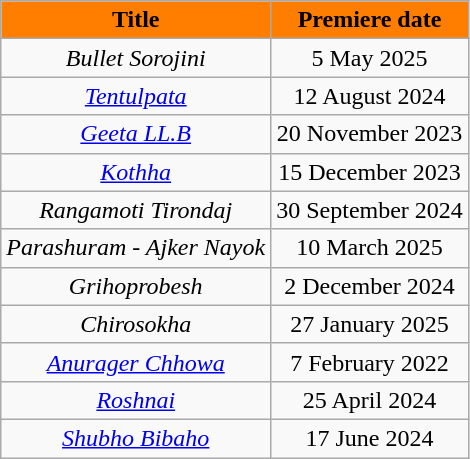<table class="wikitable sortable" style="border-collapse:collapse; font-size: 100%; text-align:center">
<tr>
<th style="background:#FF7E00;">Title</th>
<th style="background:#FF7E00;">Premiere date</th>
</tr>
<tr>
<td><em>Bullet Sorojini</em></td>
<td>5 May 2025</td>
</tr>
<tr>
<td><em><a href='#'>Tentulpata</a></em></td>
<td>12 August 2024</td>
</tr>
<tr>
<td><em><a href='#'>Geeta LL.B</a></em></td>
<td>20 November 2023</td>
</tr>
<tr>
<td><em><a href='#'>Kothha</a></em></td>
<td>15 December 2023</td>
</tr>
<tr>
<td><em>Rangamoti Tirondaj</em></td>
<td>30 September 2024</td>
</tr>
<tr>
<td><em>Parashuram - Ajker Nayok</em></td>
<td>10 March 2025</td>
</tr>
<tr>
<td><em>Grihoprobesh</em></td>
<td>2 December 2024</td>
</tr>
<tr>
<td><em>Chirosokha</em></td>
<td>27 January 2025</td>
</tr>
<tr>
<td><em><a href='#'>Anurager Chhowa</a></em></td>
<td>7 February 2022</td>
</tr>
<tr>
<td><em><a href='#'>Roshnai</a></em></td>
<td>25 April 2024</td>
</tr>
<tr>
<td><em><a href='#'>Shubho Bibaho</a></em></td>
<td>17 June 2024</td>
</tr>
</table>
